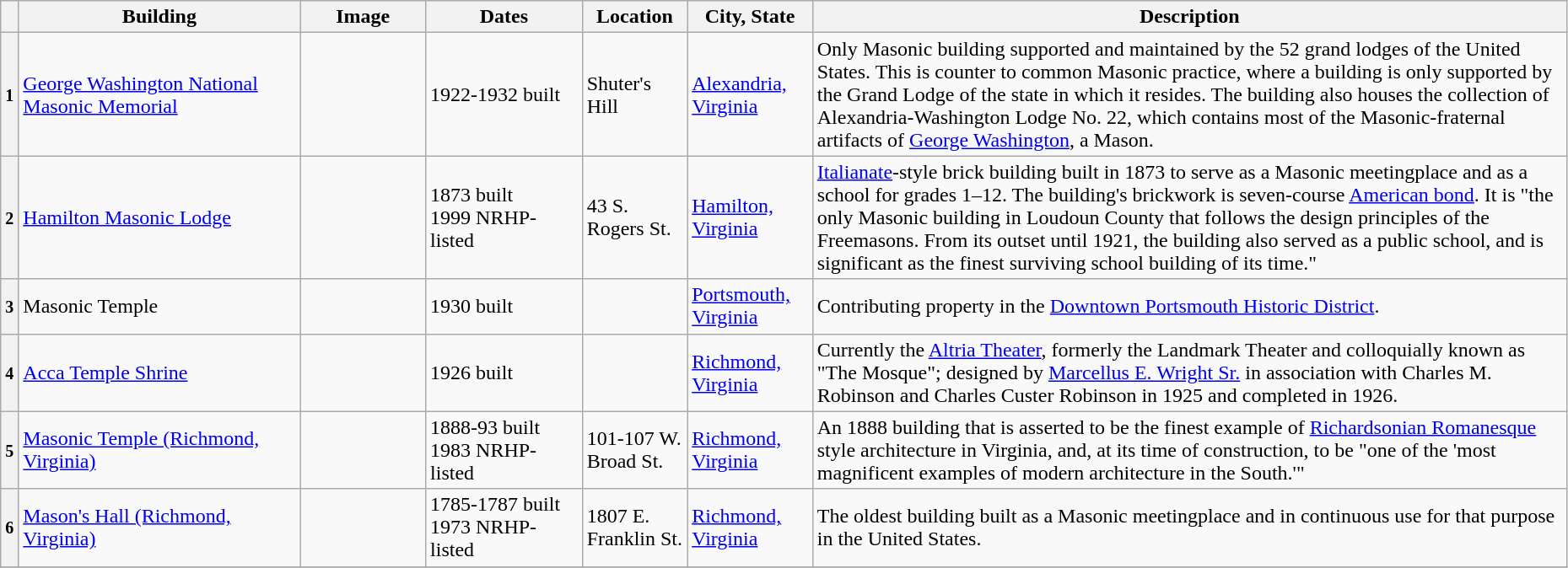<table class="wikitable sortable" style="width:98%">
<tr>
<th></th>
<th width = 18%><strong>Building</strong></th>
<th width = 8% class="unsortable"><strong>Image</strong></th>
<th width = 10%><strong>Dates</strong></th>
<th><strong>Location</strong></th>
<th width = 8%><strong>City, State</strong></th>
<th class="unsortable"><strong>Description</strong></th>
</tr>
<tr ->
<th><small>1</small></th>
<td><a href='#'>George Washington National Masonic Memorial</a></td>
<td></td>
<td>1922-1932 built</td>
<td>Shuter's Hill<br><small></small></td>
<td><a href='#'>Alexandria, Virginia</a></td>
<td>Only Masonic building supported and maintained by the 52 grand lodges of the United States.  This is counter to common Masonic practice, where a building is only supported by the Grand Lodge of the state in which it resides.  The building also houses the collection of Alexandria-Washington Lodge No. 22, which contains most of the Masonic-fraternal artifacts of <a href='#'>George Washington</a>, a Mason.</td>
</tr>
<tr ->
<th><small>2</small></th>
<td><a href='#'>Hamilton Masonic Lodge</a></td>
<td></td>
<td>1873 built<br>1999 NRHP-listed</td>
<td>43 S. Rogers St.<br><small></small></td>
<td><a href='#'>Hamilton, Virginia</a></td>
<td><a href='#'>Italianate</a>-style brick building built in 1873 to serve as a Masonic meetingplace and as a school for grades 1–12.  The building's brickwork is seven-course <a href='#'>American bond</a>.  It is "the only Masonic building in Loudoun County that follows the design principles of the Freemasons.  From its outset until 1921, the building also served as a public school, and is significant as the finest surviving school building of its time."</td>
</tr>
<tr ->
<th><small>3</small></th>
<td>Masonic Temple</td>
<td></td>
<td>1930 built</td>
<td></td>
<td><a href='#'>Portsmouth, Virginia</a></td>
<td>Contributing property in the <a href='#'>Downtown Portsmouth Historic District</a>.</td>
</tr>
<tr ->
<th><small>4</small></th>
<td><a href='#'>Acca Temple Shrine</a></td>
<td></td>
<td>1926 built</td>
<td><br><small></small></td>
<td><a href='#'>Richmond, Virginia</a></td>
<td>Currently the <a href='#'>Altria Theater</a>, formerly the Landmark Theater and colloquially known as "The Mosque"; designed by <a href='#'>Marcellus E. Wright Sr.</a> in association with Charles M. Robinson and Charles Custer Robinson in 1925 and completed in 1926.</td>
</tr>
<tr ->
<th><small>5</small></th>
<td><a href='#'>Masonic Temple (Richmond, Virginia)</a></td>
<td></td>
<td>1888-93 built<br>1983 NRHP-listed</td>
<td>101-107 W. Broad St.<br><small></small></td>
<td><a href='#'>Richmond, Virginia</a></td>
<td>An 1888 building that is asserted to be the finest example of <a href='#'>Richardsonian Romanesque</a> style architecture in Virginia, and, at its time of construction, to be "one of the 'most magnificent examples of modern architecture in the South.'"</td>
</tr>
<tr ->
<th><small>6</small></th>
<td><a href='#'>Mason's Hall (Richmond, Virginia)</a></td>
<td></td>
<td>1785-1787 built<br>1973 NRHP-listed</td>
<td>1807 E. Franklin St.<br><small></small></td>
<td><a href='#'>Richmond, Virginia</a></td>
<td>The oldest building built as a Masonic meetingplace and in continuous use for that purpose in the United States.</td>
</tr>
<tr ->
</tr>
</table>
